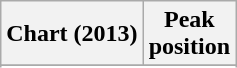<table class="wikitable sortable plainrowheaders" style="text-align:center">
<tr>
<th scope="col">Chart (2013)</th>
<th scope="col">Peak<br>position</th>
</tr>
<tr>
</tr>
<tr>
</tr>
<tr>
</tr>
<tr>
</tr>
</table>
